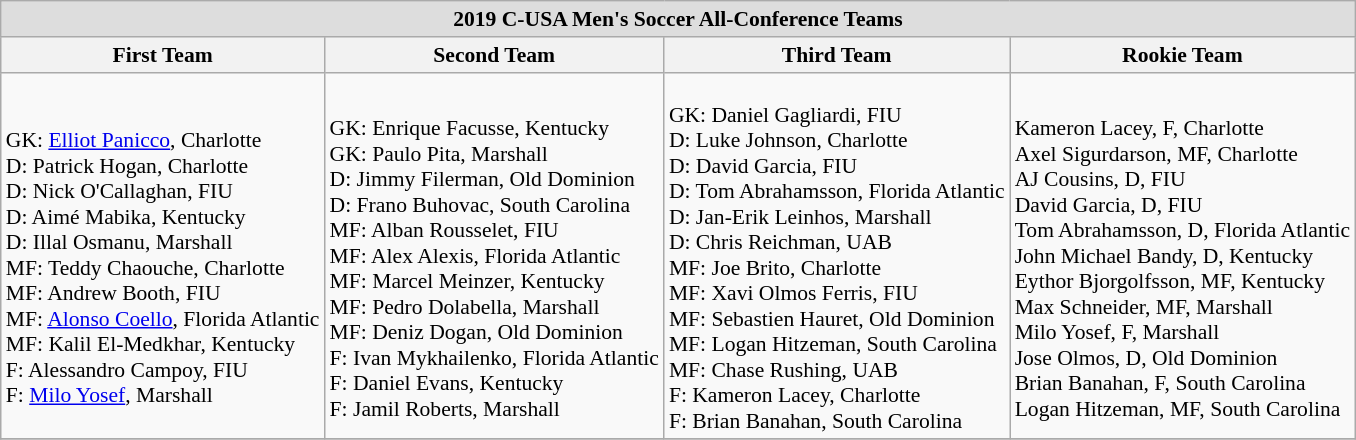<table class="wikitable" style="white-space:nowrap; font-size:90%;">
<tr>
<td colspan="4" style="text-align:center; background:#ddd;"><strong>2019 C-USA Men's Soccer All-Conference Teams</strong></td>
</tr>
<tr>
<th>First Team</th>
<th>Second Team</th>
<th>Third Team</th>
<th>Rookie Team</th>
</tr>
<tr>
<td><br>GK: <a href='#'>Elliot Panicco</a>, Charlotte<br>
D: Patrick Hogan, Charlotte<br>
D: Nick O'Callaghan, FIU<br>
D: Aimé Mabika, Kentucky<br>
D: Illal Osmanu, Marshall<br>
MF: Teddy Chaouche, Charlotte<br>
MF: Andrew Booth, FIU<br>
MF: <a href='#'>Alonso Coello</a>, Florida Atlantic<br>
MF: Kalil El-Medkhar, Kentucky<br>
F: Alessandro Campoy, FIU<br>
F: <a href='#'>Milo Yosef</a>, Marshall</td>
<td><br>GK: Enrique Facusse, Kentucky<br>
GK: Paulo Pita, Marshall<br>
D: Jimmy Filerman, Old Dominion<br>
D: Frano Buhovac, South Carolina<br>
MF: Alban Rousselet, FIU<br>
MF: Alex Alexis, Florida Atlantic<br>
MF: Marcel Meinzer, Kentucky<br>
MF: Pedro Dolabella, Marshall<br>
MF: Deniz Dogan, Old Dominion<br>
F: Ivan Mykhailenko, Florida Atlantic<br>
F: Daniel Evans, Kentucky<br>
F: Jamil Roberts, Marshall</td>
<td><br>GK: Daniel Gagliardi, FIU<br>
D: Luke Johnson, Charlotte<br>
D: David Garcia, FIU<br>
D: Tom Abrahamsson, Florida Atlantic<br>
D: Jan-Erik Leinhos, Marshall<br>
D: Chris Reichman, UAB<br>
MF: Joe Brito, Charlotte<br>
MF: Xavi Olmos Ferris, FIU<br>
MF: Sebastien Hauret, Old Dominion<br>
MF: Logan Hitzeman, South Carolina<br>
MF: Chase Rushing, UAB<br>
F: Kameron Lacey, Charlotte<br>
F: Brian Banahan, South Carolina</td>
<td><br>Kameron Lacey, F, Charlotte<br>
Axel Sigurdarson, MF, Charlotte<br>
AJ Cousins, D, FIU<br>
David Garcia, D, FIU<br>
Tom Abrahamsson, D, Florida Atlantic<br>
John Michael Bandy, D, Kentucky<br>
Eythor Bjorgolfsson, MF, Kentucky<br>
Max Schneider, MF, Marshall<br>
Milo Yosef, F, Marshall<br>
Jose Olmos, D, Old Dominion<br>
Brian Banahan, F, South Carolina<br>
Logan Hitzeman, MF, South Carolina</td>
</tr>
<tr>
</tr>
</table>
